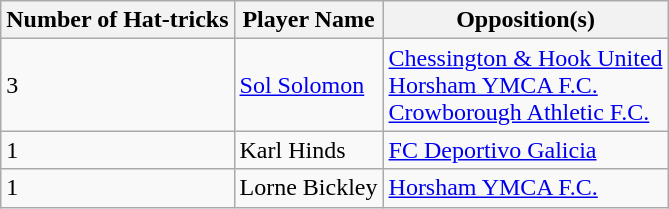<table class="wikitable sortable">
<tr>
<th>Number of Hat-tricks</th>
<th>Player Name</th>
<th>Opposition(s)</th>
</tr>
<tr>
<td>3</td>
<td><a href='#'>Sol Solomon</a></td>
<td><a href='#'>Chessington & Hook United</a><br><a href='#'>Horsham YMCA F.C.</a><br><a href='#'>Crowborough Athletic F.C.</a></td>
</tr>
<tr>
<td>1</td>
<td>Karl Hinds</td>
<td><a href='#'>FC Deportivo Galicia</a></td>
</tr>
<tr>
<td>1</td>
<td>Lorne Bickley</td>
<td><a href='#'>Horsham YMCA F.C.</a></td>
</tr>
</table>
